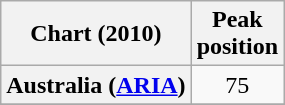<table class="wikitable plainrowheaders" style="text-align:center">
<tr>
<th scope="col">Chart (2010)</th>
<th scope="col">Peak<br>position</th>
</tr>
<tr>
<th scope="row">Australia (<a href='#'>ARIA</a>)</th>
<td>75</td>
</tr>
<tr>
</tr>
</table>
